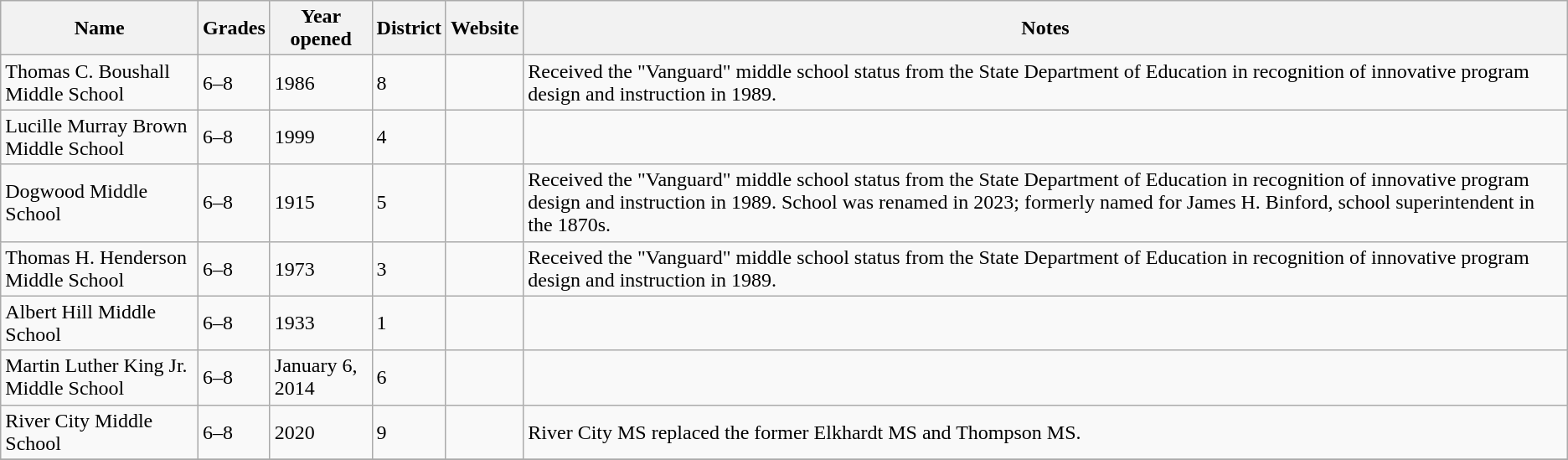<table class="wikitable">
<tr>
<th>Name</th>
<th>Grades</th>
<th>Year opened</th>
<th>District</th>
<th>Website</th>
<th>Notes</th>
</tr>
<tr>
<td>Thomas C. Boushall Middle School</td>
<td>6–8</td>
<td>1986</td>
<td>8</td>
<td></td>
<td>Received the "Vanguard" middle school status from the State Department of Education in recognition of innovative program design and instruction in 1989.</td>
</tr>
<tr>
<td>Lucille Murray Brown Middle School</td>
<td>6–8</td>
<td>1999</td>
<td>4</td>
<td></td>
<td></td>
</tr>
<tr>
<td>Dogwood Middle School</td>
<td>6–8</td>
<td>1915</td>
<td>5</td>
<td></td>
<td>Received the "Vanguard" middle school status from the State Department of Education in recognition of innovative program design and instruction in 1989. School was renamed in 2023; formerly named for James H. Binford, school superintendent in the 1870s.</td>
</tr>
<tr>
<td>Thomas H. Henderson Middle School</td>
<td>6–8</td>
<td>1973</td>
<td>3</td>
<td></td>
<td>Received the "Vanguard" middle school status from the State Department of Education in recognition of innovative program design and instruction in 1989.</td>
</tr>
<tr>
<td>Albert Hill Middle School</td>
<td>6–8</td>
<td>1933</td>
<td>1</td>
<td></td>
<td></td>
</tr>
<tr>
<td>Martin Luther King Jr. Middle School</td>
<td>6–8</td>
<td>January 6, 2014</td>
<td>6</td>
<td></td>
<td></td>
</tr>
<tr>
<td>River City Middle School</td>
<td>6–8</td>
<td>2020</td>
<td>9</td>
<td></td>
<td>River City MS replaced the former Elkhardt MS and Thompson MS.</td>
</tr>
<tr>
</tr>
</table>
